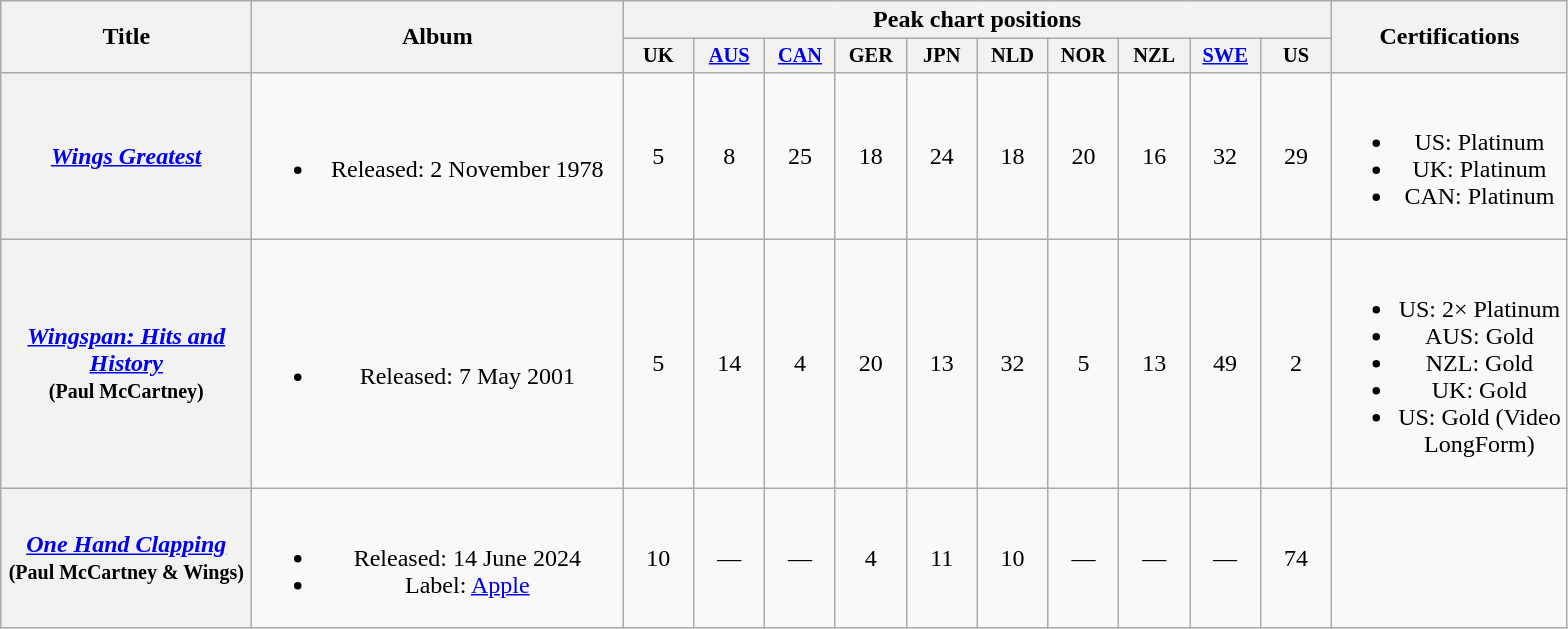<table class="wikitable plainrowheaders" style="text-align:center">
<tr>
<th scope="col" rowspan="2" style="width:10em">Title</th>
<th scope="col" rowspan="2" style="width:15em">Album</th>
<th scope="col" colspan="10">Peak chart positions</th>
<th scope="col" rowspan="2" width="150">Certifications</th>
</tr>
<tr>
<th scope="col" style="width:3em;font-size:85%">UK<br></th>
<th scope="col" style="width:3em;font-size:85%"><a href='#'>AUS</a><br></th>
<th scope="col" style="width:3em;font-size:85%"><a href='#'>CAN</a><br></th>
<th scope="col" style="width:3em;font-size:85%">GER<br></th>
<th scope="col" style="width:3em;font-size:85%">JPN<br></th>
<th scope="col" style="width:3em;font-size:85%">NLD<br></th>
<th scope="col" style="width:3em;font-size:85%">NOR<br></th>
<th scope="col" style="width:3em;font-size:85%">NZL<br></th>
<th scope="col" style="width:3em;font-size:85%"><a href='#'>SWE</a><br></th>
<th scope="col" style="width:3em;font-size:85%">US<br></th>
</tr>
<tr>
<th scope="row"><em><a href='#'>Wings Greatest</a></em></th>
<td><br><ul><li>Released: 2 November 1978</li></ul></td>
<td>5</td>
<td>8</td>
<td>25</td>
<td>18</td>
<td>24</td>
<td>18</td>
<td>20</td>
<td>16</td>
<td>32</td>
<td>29</td>
<td><br><ul><li>US: Platinum</li><li>UK: Platinum</li><li>CAN: Platinum</li></ul></td>
</tr>
<tr>
<th scope="row"><em><a href='#'>Wingspan: Hits and History</a></em><br><small>(Paul McCartney)</small></th>
<td><br><ul><li>Released: 7 May 2001</li></ul></td>
<td>5</td>
<td>14</td>
<td>4</td>
<td>20</td>
<td>13</td>
<td>32</td>
<td>5</td>
<td>13</td>
<td>49</td>
<td>2</td>
<td><br><ul><li>US: 2× Platinum</li><li>AUS: Gold</li><li>NZL: Gold</li><li>UK: Gold</li><li>US: Gold (Video LongForm)</li></ul></td>
</tr>
<tr>
<th scope="row"><em><a href='#'>One Hand Clapping</a></em><br><small>(Paul McCartney & Wings)</small></th>
<td><br><ul><li>Released: 14 June 2024</li><li>Label: <a href='#'>Apple</a></li></ul></td>
<td>10</td>
<td>—</td>
<td>—</td>
<td>4</td>
<td>11</td>
<td>10</td>
<td>—</td>
<td>—</td>
<td>—</td>
<td>74</td>
<td></td>
</tr>
</table>
